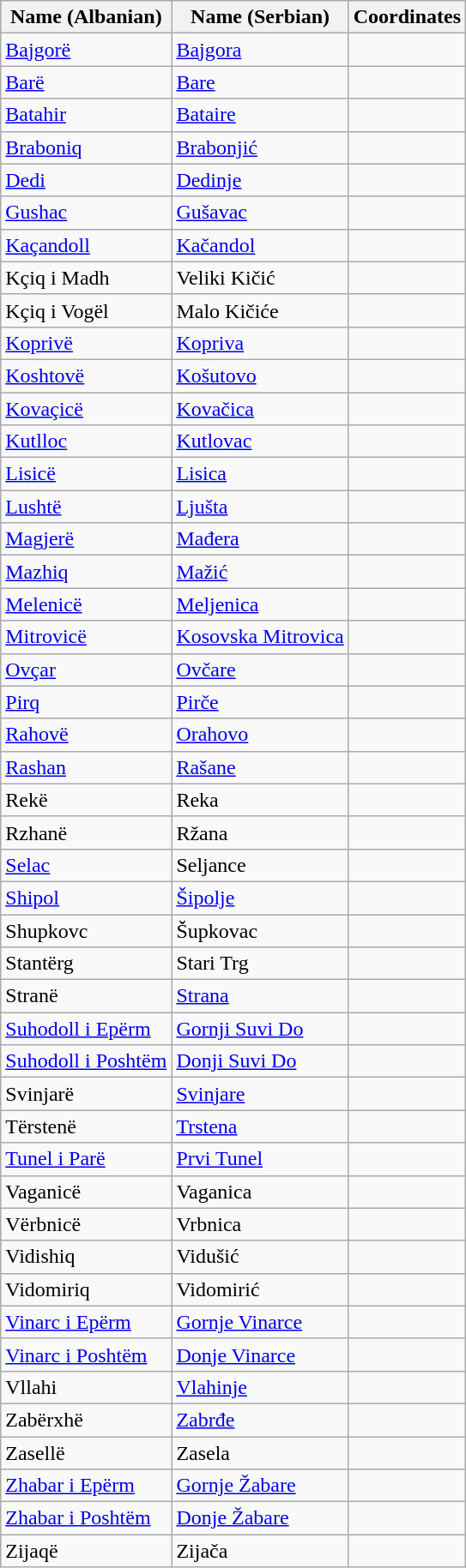<table class="wikitable sortable">
<tr>
<th>Name (Albanian)</th>
<th>Name (Serbian)</th>
<th>Coordinates</th>
</tr>
<tr>
<td><a href='#'>Bajgorë</a></td>
<td><a href='#'>Bajgora</a></td>
<td></td>
</tr>
<tr>
<td><a href='#'>Barë</a></td>
<td><a href='#'>Bare</a></td>
<td></td>
</tr>
<tr>
<td><a href='#'>Batahir</a></td>
<td><a href='#'>Bataire</a></td>
<td></td>
</tr>
<tr>
<td><a href='#'>Braboniq</a></td>
<td><a href='#'>Brabonjić</a></td>
<td></td>
</tr>
<tr>
<td><a href='#'>Dedi</a></td>
<td><a href='#'>Dedinje</a></td>
<td></td>
</tr>
<tr>
<td><a href='#'>Gushac</a></td>
<td><a href='#'>Gušavac</a></td>
<td></td>
</tr>
<tr>
<td><a href='#'>Kaçandoll</a></td>
<td><a href='#'>Kačandol</a></td>
<td></td>
</tr>
<tr>
<td>Kçiq i Madh</td>
<td>Veliki Kičić</td>
<td></td>
</tr>
<tr>
<td>Kçiq i Vogël</td>
<td>Malo Kičiće</td>
<td></td>
</tr>
<tr>
<td><a href='#'>Koprivë</a></td>
<td><a href='#'>Kopriva</a></td>
<td></td>
</tr>
<tr>
<td><a href='#'>Koshtovë</a></td>
<td><a href='#'>Košutovo</a></td>
<td></td>
</tr>
<tr>
<td><a href='#'>Kovaçicë</a></td>
<td><a href='#'>Kovačica</a></td>
<td></td>
</tr>
<tr>
<td><a href='#'>Kutlloc</a></td>
<td><a href='#'>Kutlovac</a></td>
<td></td>
</tr>
<tr>
<td><a href='#'>Lisicë</a></td>
<td><a href='#'>Lisica</a></td>
<td></td>
</tr>
<tr>
<td><a href='#'>Lushtë</a></td>
<td><a href='#'>Ljušta</a></td>
<td></td>
</tr>
<tr>
<td><a href='#'>Magjerë</a></td>
<td><a href='#'>Mađera</a></td>
<td></td>
</tr>
<tr>
<td><a href='#'>Mazhiq</a></td>
<td><a href='#'>Mažić</a></td>
<td></td>
</tr>
<tr>
<td><a href='#'>Melenicë</a></td>
<td><a href='#'>Meljenica</a></td>
<td></td>
</tr>
<tr>
<td><a href='#'>Mitrovicë</a></td>
<td><a href='#'>Kosovska Mitrovica</a></td>
<td></td>
</tr>
<tr>
<td><a href='#'>Ovçar</a></td>
<td><a href='#'>Ovčare</a></td>
<td></td>
</tr>
<tr>
<td><a href='#'>Pirq</a></td>
<td><a href='#'>Pirče</a></td>
<td></td>
</tr>
<tr>
<td><a href='#'>Rahovë</a></td>
<td><a href='#'>Orahovo</a></td>
<td></td>
</tr>
<tr>
<td><a href='#'>Rashan</a></td>
<td><a href='#'>Rašane</a></td>
<td></td>
</tr>
<tr>
<td>Rekë</td>
<td>Reka</td>
<td></td>
</tr>
<tr>
<td>Rzhanë</td>
<td>Ržana</td>
<td></td>
</tr>
<tr>
<td><a href='#'>Selac</a></td>
<td>Seljance</td>
<td></td>
</tr>
<tr>
<td><a href='#'>Shipol</a></td>
<td><a href='#'>Šipolje</a></td>
<td></td>
</tr>
<tr>
<td>Shupkovc</td>
<td>Šupkovac</td>
<td></td>
</tr>
<tr>
<td>Stantërg</td>
<td>Stari Trg</td>
<td></td>
</tr>
<tr>
<td>Stranë</td>
<td><a href='#'>Strana</a></td>
<td></td>
</tr>
<tr>
<td><a href='#'>Suhodoll i Epërm</a></td>
<td><a href='#'>Gornji Suvi Do</a></td>
<td></td>
</tr>
<tr>
<td><a href='#'>Suhodoll i Poshtëm</a></td>
<td><a href='#'>Donji Suvi Do</a></td>
<td></td>
</tr>
<tr>
<td>Svinjarë</td>
<td><a href='#'>Svinjare</a></td>
<td></td>
</tr>
<tr>
<td>Tërstenë</td>
<td><a href='#'>Trstena</a></td>
<td></td>
</tr>
<tr>
<td><a href='#'>Tunel i Parë</a></td>
<td><a href='#'>Prvi Tunel</a></td>
<td></td>
</tr>
<tr>
<td>Vaganicë</td>
<td>Vaganica</td>
<td></td>
</tr>
<tr>
<td>Vërbnicë</td>
<td>Vrbnica</td>
<td></td>
</tr>
<tr>
<td>Vidishiq</td>
<td>Vidušić</td>
<td></td>
</tr>
<tr>
<td>Vidomiriq</td>
<td>Vidomirić</td>
<td></td>
</tr>
<tr>
<td><a href='#'>Vinarc i Epërm</a></td>
<td><a href='#'>Gornje Vinarce</a></td>
<td></td>
</tr>
<tr>
<td><a href='#'>Vinarc i Poshtëm</a></td>
<td><a href='#'>Donje Vinarce</a></td>
<td></td>
</tr>
<tr>
<td>Vllahi</td>
<td><a href='#'>Vlahinje</a></td>
<td></td>
</tr>
<tr>
<td>Zabërxhë</td>
<td><a href='#'>Zabrđe</a></td>
<td></td>
</tr>
<tr>
<td>Zasellë</td>
<td>Zasela</td>
<td></td>
</tr>
<tr>
<td><a href='#'>Zhabar i Epërm</a></td>
<td><a href='#'>Gornje Žabare</a></td>
<td></td>
</tr>
<tr>
<td><a href='#'>Zhabar i Poshtëm</a></td>
<td><a href='#'>Donje Žabare</a></td>
<td></td>
</tr>
<tr>
<td>Zijaqë</td>
<td>Zijača</td>
<td></td>
</tr>
</table>
